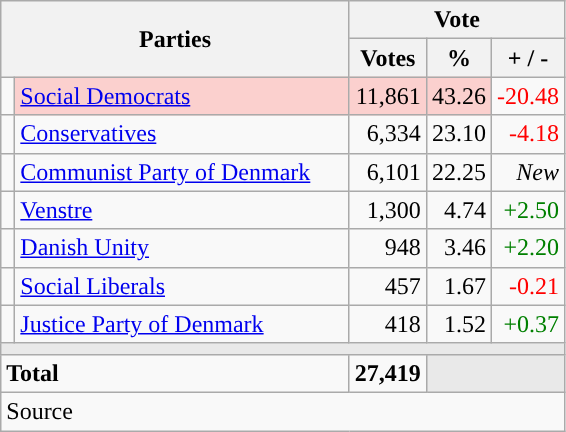<table class="wikitable" style="text-align:right;">
<tr>
<th style="text-align:centre;" rowspan="2" colspan="2" width="225">Parties</th>
<th colspan="3">Vote</th>
</tr>
<tr>
<th width="15">Votes</th>
<th width="15">%</th>
<th width="15">+ / -</th>
</tr>
<tr>
<td width="2" style="color:inherit;background:"></td>
<td bgcolor=#fbd0ce  align="left"><a href='#'>Social Democrats</a></td>
<td bgcolor=#fbd0ce>11,861</td>
<td bgcolor=#fbd0ce>43.26</td>
<td style=color:red;>-20.48</td>
</tr>
<tr>
<td width="2" style="color:inherit;background:"></td>
<td align="left"><a href='#'>Conservatives</a></td>
<td>6,334</td>
<td>23.10</td>
<td style=color:red;>-4.18</td>
</tr>
<tr>
<td width="2" style="color:inherit;background:"></td>
<td align="left"><a href='#'>Communist Party of Denmark</a></td>
<td>6,101</td>
<td>22.25</td>
<td><em>New</em></td>
</tr>
<tr>
<td width="2" style="color:inherit;background:"></td>
<td align="left"><a href='#'>Venstre</a></td>
<td>1,300</td>
<td>4.74</td>
<td style=color:green;>+2.50</td>
</tr>
<tr>
<td width="2" style="color:inherit;background:"></td>
<td align="left"><a href='#'>Danish Unity</a></td>
<td>948</td>
<td>3.46</td>
<td style=color:green;>+2.20</td>
</tr>
<tr>
<td width="2" style="color:inherit;background:"></td>
<td align="left"><a href='#'>Social Liberals</a></td>
<td>457</td>
<td>1.67</td>
<td style=color:red;>-0.21</td>
</tr>
<tr>
<td width="2" style="color:inherit;background:"></td>
<td align="left"><a href='#'>Justice Party of Denmark</a></td>
<td>418</td>
<td>1.52</td>
<td style=color:green;>+0.37</td>
</tr>
<tr>
<td colspan="7" bgcolor="#E9E9E9"></td>
</tr>
<tr>
<td align="left" colspan="2"><strong>Total</strong></td>
<td><strong>27,419</strong></td>
<td bgcolor="#E9E9E9" colspan="2"></td>
</tr>
<tr>
<td align="left" colspan="6">Source</td>
</tr>
</table>
